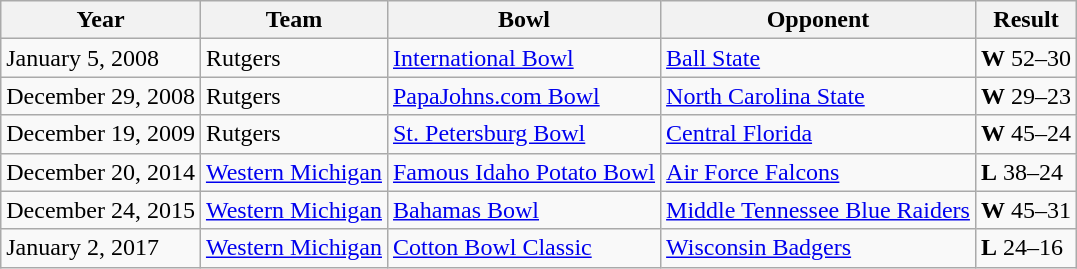<table class="wikitable">
<tr>
<th>Year</th>
<th>Team</th>
<th>Bowl</th>
<th>Opponent</th>
<th>Result</th>
</tr>
<tr>
<td>January 5, 2008</td>
<td>Rutgers</td>
<td><a href='#'>International Bowl</a></td>
<td><a href='#'>Ball State</a></td>
<td><strong>W</strong> 52–30</td>
</tr>
<tr>
<td>December 29, 2008</td>
<td>Rutgers</td>
<td><a href='#'>PapaJohns.com Bowl</a></td>
<td><a href='#'>North Carolina State</a></td>
<td><strong>W</strong> 29–23</td>
</tr>
<tr>
<td>December 19, 2009</td>
<td>Rutgers</td>
<td><a href='#'>St. Petersburg Bowl</a></td>
<td><a href='#'>Central Florida</a></td>
<td><strong>W</strong> 45–24</td>
</tr>
<tr>
<td>December 20, 2014</td>
<td><a href='#'>Western Michigan</a></td>
<td><a href='#'>Famous Idaho Potato Bowl</a></td>
<td><a href='#'>Air Force Falcons</a></td>
<td><strong>L</strong> 38–24</td>
</tr>
<tr>
<td>December 24, 2015</td>
<td><a href='#'>Western Michigan</a></td>
<td><a href='#'>Bahamas Bowl</a></td>
<td><a href='#'>Middle Tennessee Blue Raiders</a></td>
<td><strong>W</strong> 45–31</td>
</tr>
<tr>
<td>January 2, 2017</td>
<td><a href='#'>Western Michigan</a></td>
<td><a href='#'>Cotton Bowl Classic</a></td>
<td><a href='#'>Wisconsin Badgers</a></td>
<td><strong>L</strong> 24–16</td>
</tr>
</table>
